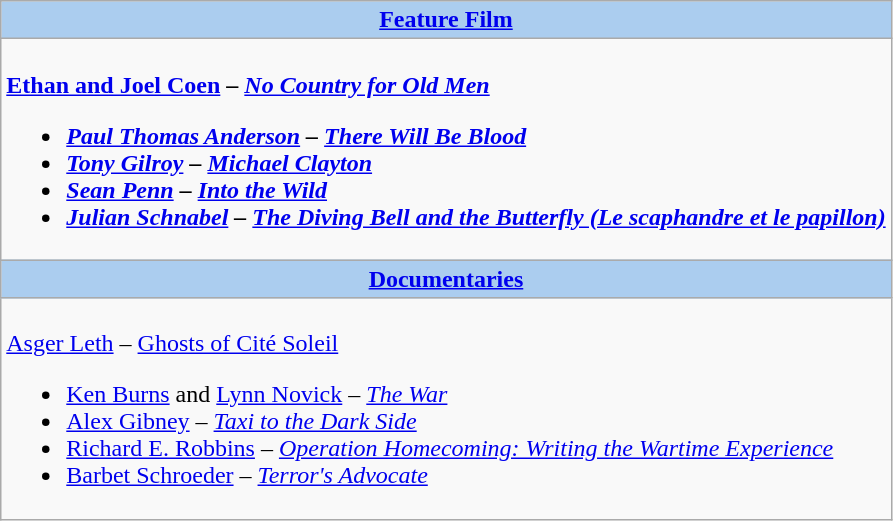<table class=wikitable style="width="100%">
<tr>
<th colspan="2" style="background:#abcdef;"><a href='#'>Feature Film</a></th>
</tr>
<tr>
<td colspan="2" style="vertical-align:top;"><br><strong><a href='#'>Ethan and Joel Coen</a> – <em><a href='#'>No Country for Old Men</a><strong><em><ul><li><a href='#'>Paul Thomas Anderson</a> – </em><a href='#'>There Will Be Blood</a><em></li><li><a href='#'>Tony Gilroy</a> – </em><a href='#'>Michael Clayton</a><em></li><li><a href='#'>Sean Penn</a> – </em><a href='#'>Into the Wild</a><em></li><li><a href='#'>Julian Schnabel</a> – </em><a href='#'>The Diving Bell and the Butterfly (Le scaphandre et le papillon)</a><em></li></ul></td>
</tr>
<tr>
<th colspan="2" style="background:#abcdef;"><a href='#'>Documentaries</a></th>
</tr>
<tr>
<td colspan="2" style="vertical-align:top;"><br></strong><a href='#'>Asger Leth</a> – </em><a href='#'>Ghosts of Cité Soleil</a></em></strong><ul><li><a href='#'>Ken Burns</a> and <a href='#'>Lynn Novick</a> – <em><a href='#'>The War</a></em></li><li><a href='#'>Alex Gibney</a> – <em><a href='#'>Taxi to the Dark Side</a></em></li><li><a href='#'>Richard E. Robbins</a> – <em><a href='#'>Operation Homecoming: Writing the Wartime Experience</a></em></li><li><a href='#'>Barbet Schroeder</a> – <em><a href='#'>Terror's Advocate</a></em></li></ul></td>
</tr>
</table>
